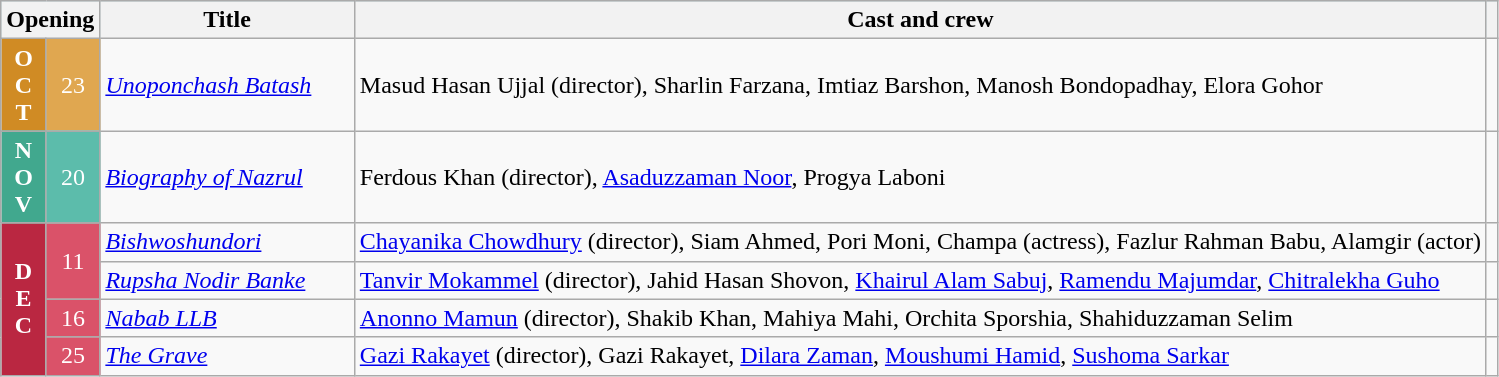<table class="wikitable sortable">
<tr style="background:#b0e0e6; text-align:center">
<th colspan="2">Opening</th>
<th style="width:17%">Title</th>
<th>Cast and crew</th>
<th></th>
</tr>
<tr>
<th rowspan="1" style="text-align:center; background:#D08B24; color:white;">O<br>C<br>T</th>
<td rowspan="1" style="text-align:center; background:#E0A750; color:white;">23</td>
<td><em><a href='#'>Unoponchash Batash</a></em></td>
<td>Masud Hasan Ujjal (director), Sharlin Farzana, Imtiaz Barshon, Manosh Bondopadhay, Elora Gohor</td>
<td></td>
</tr>
<tr>
<th rowspan="1" style="text-align:center; background:#41A88E; color:white;">N<br>O<br>V</th>
<td rowspan="1" style="text-align:center; background:#5CBCAB; color:white;">20</td>
<td><em><a href='#'>Biography of Nazrul</a></em></td>
<td>Ferdous Khan (director), <a href='#'>Asaduzzaman Noor</a>, Progya Laboni</td>
<td></td>
</tr>
<tr>
<th rowspan="8" style="text-align:center; background:#BA2741; color:white;">D<br>E<br>C</th>
<td rowspan="2" style="text-align:center; background:#DA5269; color:white;">11</td>
<td><em><a href='#'>Bishwoshundori</a></em></td>
<td><a href='#'>Chayanika Chowdhury</a> (director), Siam Ahmed, Pori Moni, Champa (actress), Fazlur Rahman Babu, Alamgir (actor)</td>
<td></td>
</tr>
<tr>
<td><em><a href='#'>Rupsha Nodir Banke</a></em></td>
<td><a href='#'>Tanvir Mokammel</a> (director), Jahid Hasan Shovon, <a href='#'>Khairul Alam Sabuj</a>, <a href='#'>Ramendu Majumdar</a>, <a href='#'>Chitralekha Guho</a></td>
<td></td>
</tr>
<tr>
<td rowspan="1" style="text-align:center; background:#DA5269; color:white;">16</td>
<td><em><a href='#'>Nabab LLB</a></em></td>
<td><a href='#'>Anonno Mamun</a> (director), Shakib Khan, Mahiya Mahi, Orchita Sporshia, Shahiduzzaman Selim</td>
<td></td>
</tr>
<tr>
<td rowspan="1" style="text-align:center; background:#DA5269; color:white;">25</td>
<td><em><a href='#'>The Grave</a></em></td>
<td><a href='#'>Gazi Rakayet</a> (director), Gazi Rakayet, <a href='#'>Dilara Zaman</a>, <a href='#'>Moushumi Hamid</a>, <a href='#'>Sushoma Sarkar</a></td>
<td></td>
</tr>
</table>
